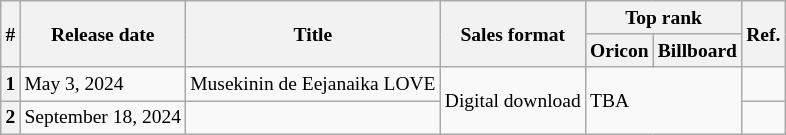<table class="wikitable" style="font-size:small">
<tr>
<th rowspan="2">#</th>
<th rowspan="2">Release date</th>
<th rowspan="2">Title</th>
<th rowspan="2">Sales format</th>
<th colspan="2">Top rank</th>
<th rowspan="2">Ref.</th>
</tr>
<tr>
<th>Oricon</th>
<th>Billboard</th>
</tr>
<tr>
<th>1</th>
<td>May 3, 2024</td>
<td>Musekinin de Eejanaika LOVE</td>
<td rowspan="2">Digital download</td>
<td colspan="2" rowspan="2">TBA</td>
<td></td>
</tr>
<tr>
<th>2</th>
<td>September 18, 2024</td>
<td></td>
<td></td>
</tr>
</table>
